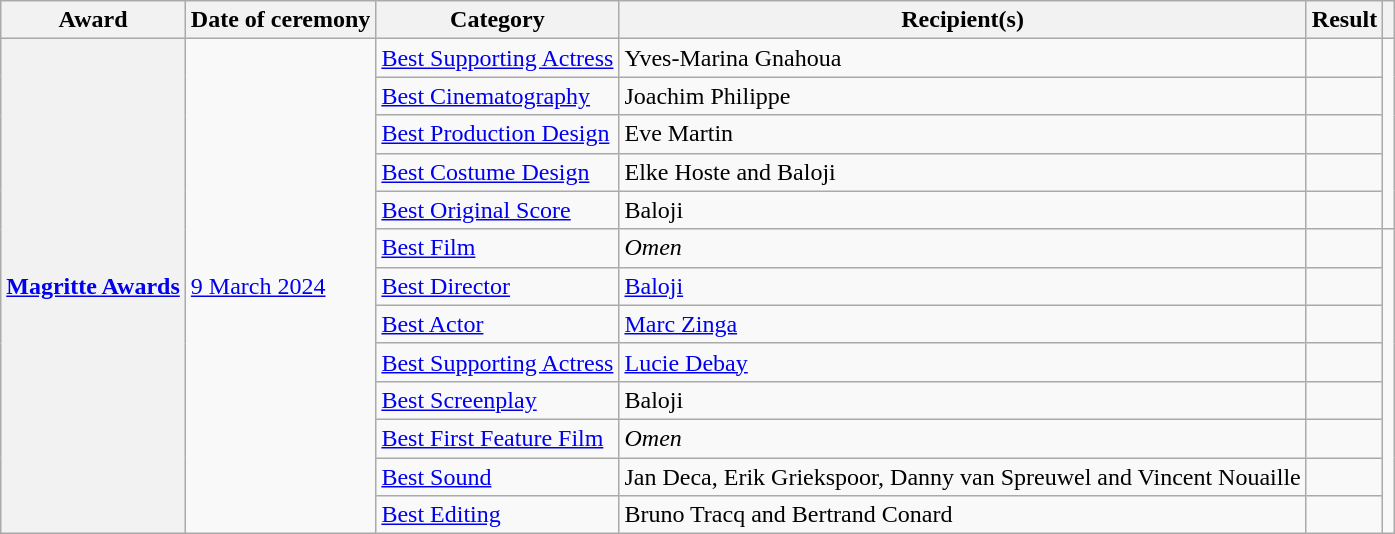<table class="wikitable sortable plainrowheaders">
<tr>
<th scope="col">Award</th>
<th scope="col">Date of ceremony</th>
<th scope="col">Category</th>
<th scope="col">Recipient(s)</th>
<th scope="col">Result</th>
<th scope="col" class="unsortable"></th>
</tr>
<tr>
<th rowspan="13" scope="row"><a href='#'>Magritte Awards</a></th>
<td rowspan="13"><a href='#'>9 March 2024</a></td>
<td><a href='#'>Best Supporting Actress</a></td>
<td>Yves-Marina Gnahoua</td>
<td></td>
<td rowspan="5" align="center"></td>
</tr>
<tr>
<td><a href='#'>Best Cinematography</a></td>
<td>Joachim Philippe</td>
<td></td>
</tr>
<tr>
<td><a href='#'>Best Production Design</a></td>
<td>Eve Martin</td>
<td></td>
</tr>
<tr>
<td><a href='#'>Best Costume Design</a></td>
<td>Elke Hoste and Baloji</td>
<td></td>
</tr>
<tr>
<td><a href='#'>Best Original Score</a></td>
<td>Baloji</td>
<td></td>
</tr>
<tr>
<td><a href='#'>Best Film</a></td>
<td><em>Omen</em></td>
<td></td>
<td rowspan="8" align="center"></td>
</tr>
<tr>
<td><a href='#'>Best Director</a></td>
<td><a href='#'>Baloji</a></td>
<td></td>
</tr>
<tr>
<td><a href='#'>Best Actor</a></td>
<td><a href='#'>Marc Zinga</a></td>
<td></td>
</tr>
<tr>
<td><a href='#'>Best Supporting Actress</a></td>
<td><a href='#'>Lucie Debay</a></td>
<td></td>
</tr>
<tr>
<td><a href='#'>Best Screenplay</a></td>
<td>Baloji</td>
<td></td>
</tr>
<tr>
<td><a href='#'>Best First Feature Film</a></td>
<td><em>Omen</em></td>
<td></td>
</tr>
<tr>
<td><a href='#'>Best Sound</a></td>
<td>Jan Deca, Erik Griekspoor, Danny van Spreuwel and Vincent Nouaille</td>
<td></td>
</tr>
<tr>
<td><a href='#'>Best Editing</a></td>
<td>Bruno Tracq and Bertrand Conard</td>
<td></td>
</tr>
</table>
